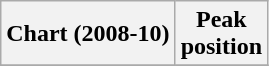<table class="wikitable sortable plainrowheaders" style="text-align:center">
<tr>
<th scope="col">Chart (2008-10)</th>
<th scope="col">Peak<br>position</th>
</tr>
<tr>
</tr>
</table>
